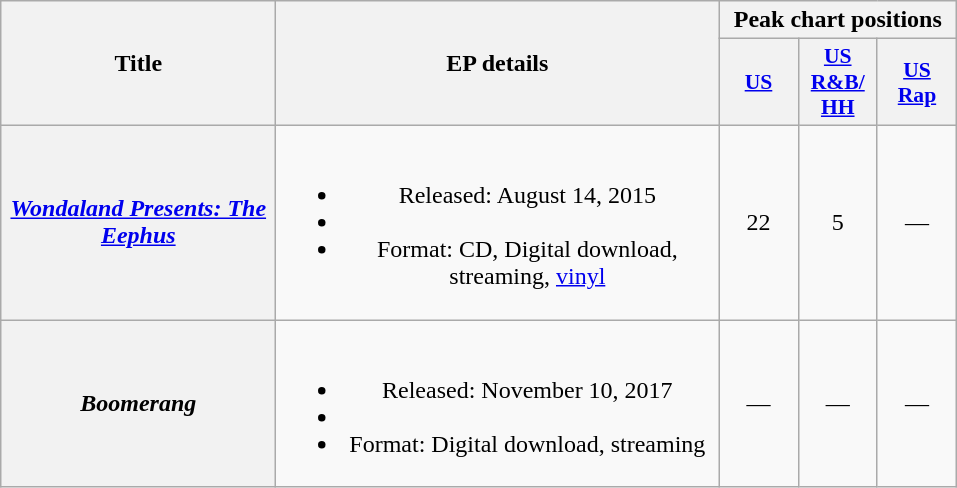<table class="wikitable plainrowheaders" style="text-align:center;">
<tr>
<th scope="col" rowspan="2" style="width:11em;">Title</th>
<th scope="col" rowspan="2" style="width:18em;">EP details</th>
<th scope="col" colspan="3">Peak chart positions</th>
</tr>
<tr>
<th scope="col" style="width:3.2em;font-size:90%;"><a href='#'>US</a><br></th>
<th scope="col" style="width:3.2em;font-size:90%;"><a href='#'>US R&B/<br>HH</a><br></th>
<th scope="col" style="width:3.2em;font-size:90%;"><a href='#'>US Rap</a><br></th>
</tr>
<tr>
<th scope="row"><em><a href='#'>Wondaland Presents: The Eephus</a></em></th>
<td><br><ul><li>Released: August 14, 2015</li><li></li><li>Format: CD, Digital download, streaming, <a href='#'>vinyl</a></li></ul></td>
<td>22</td>
<td>5</td>
<td>—</td>
</tr>
<tr>
<th scope="row"><em>Boomerang</em></th>
<td><br><ul><li>Released: November 10, 2017</li><li></li><li>Format: Digital download, streaming</li></ul></td>
<td>—</td>
<td>—</td>
<td>—</td>
</tr>
</table>
